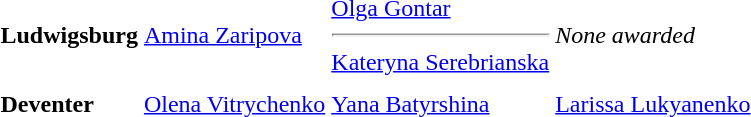<table>
<tr>
<th scope=row style="text-align:left">Ludwigsburg</th>
<td style="height:30px;"> <a href='#'>Amina Zaripova</a></td>
<td style="height:30px;"> <a href='#'>Olga Gontar</a><hr> <a href='#'>Kateryna Serebrianska</a></td>
<td style="height:30px;"><em>None awarded</em></td>
</tr>
<tr>
<th scope=row style="text-align:left">Deventer</th>
<td style="height:30px;"> <a href='#'>Olena Vitrychenko</a></td>
<td style="height:30px;"> <a href='#'>Yana Batyrshina</a></td>
<td style="height:30px;"> <a href='#'>Larissa Lukyanenko</a></td>
</tr>
<tr>
</tr>
</table>
